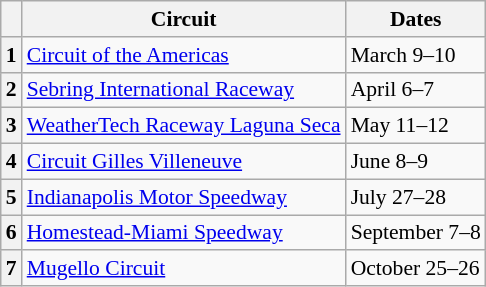<table class="wikitable" style="font-size:90%;">
<tr>
<th></th>
<th>Circuit</th>
<th>Dates</th>
</tr>
<tr>
<th>1</th>
<td> <a href='#'>Circuit of the Americas</a></td>
<td>March 9–10</td>
</tr>
<tr>
<th>2</th>
<td> <a href='#'>Sebring International Raceway</a></td>
<td>April 6–7</td>
</tr>
<tr>
<th>3</th>
<td> <a href='#'>WeatherTech Raceway Laguna Seca</a></td>
<td>May 11–12</td>
</tr>
<tr>
<th>4</th>
<td> <a href='#'>Circuit Gilles Villeneuve</a></td>
<td>June 8–9</td>
</tr>
<tr>
<th>5</th>
<td> <a href='#'>Indianapolis Motor Speedway</a></td>
<td>July 27–28</td>
</tr>
<tr>
<th>6</th>
<td> <a href='#'>Homestead-Miami Speedway</a></td>
<td>September 7–8</td>
</tr>
<tr>
<th>7</th>
<td> <a href='#'>Mugello Circuit</a></td>
<td>October 25–26</td>
</tr>
</table>
